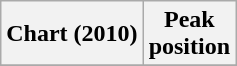<table class="wikitable sortable plainrowheaders" style="text-align:center;">
<tr>
<th align="center">Chart (2010)</th>
<th align="center">Peak<br>position</th>
</tr>
<tr>
</tr>
</table>
